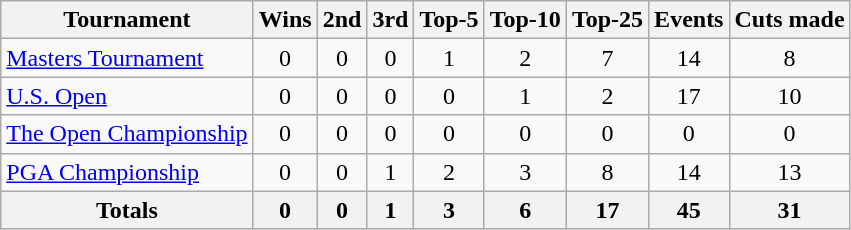<table class=wikitable style=text-align:center>
<tr>
<th>Tournament</th>
<th>Wins</th>
<th>2nd</th>
<th>3rd</th>
<th>Top-5</th>
<th>Top-10</th>
<th>Top-25</th>
<th>Events</th>
<th>Cuts made</th>
</tr>
<tr>
<td align=left><a href='#'>Masters Tournament</a></td>
<td>0</td>
<td>0</td>
<td>0</td>
<td>1</td>
<td>2</td>
<td>7</td>
<td>14</td>
<td>8</td>
</tr>
<tr>
<td align=left><a href='#'>U.S. Open</a></td>
<td>0</td>
<td>0</td>
<td>0</td>
<td>0</td>
<td>1</td>
<td>2</td>
<td>17</td>
<td>10</td>
</tr>
<tr>
<td align=left><a href='#'>The Open Championship</a></td>
<td>0</td>
<td>0</td>
<td>0</td>
<td>0</td>
<td>0</td>
<td>0</td>
<td>0</td>
<td>0</td>
</tr>
<tr>
<td align=left><a href='#'>PGA Championship</a></td>
<td>0</td>
<td>0</td>
<td>1</td>
<td>2</td>
<td>3</td>
<td>8</td>
<td>14</td>
<td>13</td>
</tr>
<tr>
<th>Totals</th>
<th>0</th>
<th>0</th>
<th>1</th>
<th>3</th>
<th>6</th>
<th>17</th>
<th>45</th>
<th>31</th>
</tr>
</table>
